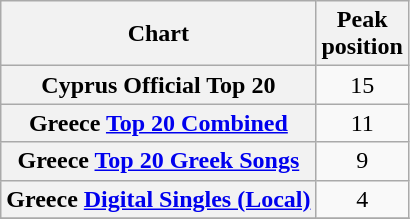<table class="wikitable sortable plainrowheaders" style="text-align:center">
<tr>
<th scope="col">Chart</th>
<th scope="col">Peak<br>position</th>
</tr>
<tr>
<th scope="row">Cyprus Official Top 20</th>
<td>15</td>
</tr>
<tr>
<th scope="row">Greece <a href='#'>Top 20 Combined</a></th>
<td>11</td>
</tr>
<tr>
<th scope="row">Greece <a href='#'>Top 20 Greek Songs</a></th>
<td>9</td>
</tr>
<tr>
<th scope="row">Greece <a href='#'>Digital Singles (Local)</a></th>
<td>4</td>
</tr>
<tr>
</tr>
</table>
